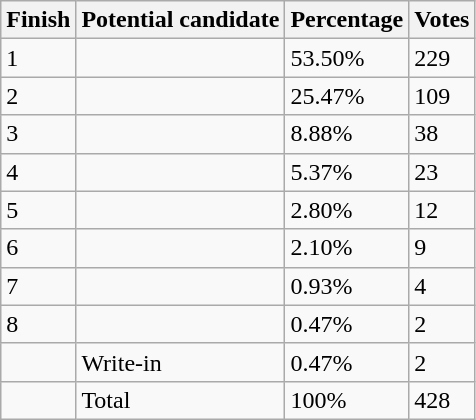<table class="wikitable sortable">
<tr>
<th>Finish</th>
<th>Potential candidate</th>
<th>Percentage</th>
<th>Votes</th>
</tr>
<tr>
<td>1</td>
<td></td>
<td>53.50%</td>
<td>229</td>
</tr>
<tr>
<td>2</td>
<td></td>
<td>25.47%</td>
<td>109</td>
</tr>
<tr>
<td>3</td>
<td></td>
<td>8.88%</td>
<td>38</td>
</tr>
<tr>
<td>4</td>
<td></td>
<td>5.37%</td>
<td>23</td>
</tr>
<tr>
<td>5</td>
<td></td>
<td>2.80%</td>
<td>12</td>
</tr>
<tr>
<td>6</td>
<td></td>
<td>2.10%</td>
<td>9</td>
</tr>
<tr>
<td>7</td>
<td></td>
<td>0.93%</td>
<td>4</td>
</tr>
<tr>
<td>8</td>
<td></td>
<td>0.47%</td>
<td>2</td>
</tr>
<tr>
<td></td>
<td>Write-in</td>
<td>0.47%</td>
<td>2</td>
</tr>
<tr>
<td></td>
<td>Total</td>
<td>100%</td>
<td>428</td>
</tr>
</table>
